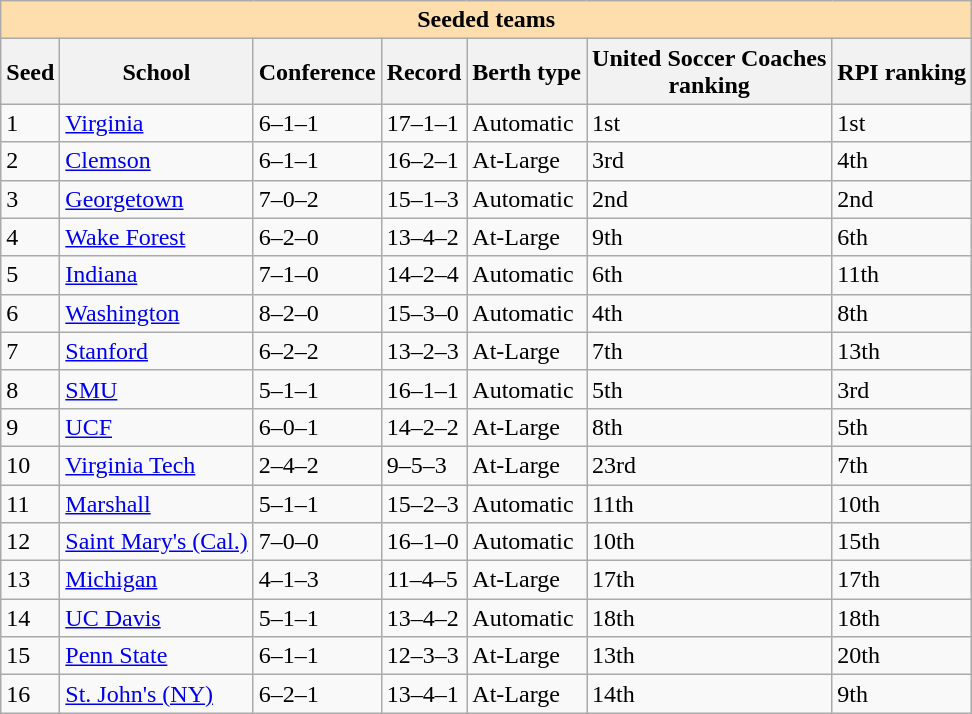<table class="wikitable">
<tr>
<th colspan="7" style="background:#ffdead;">Seeded teams</th>
</tr>
<tr>
<th>Seed</th>
<th>School</th>
<th>Conference</th>
<th>Record</th>
<th>Berth type</th>
<th>United Soccer Coaches<br>ranking</th>
<th>RPI ranking</th>
</tr>
<tr>
<td>1</td>
<td><a href='#'>Virginia</a></td>
<td>6–1–1</td>
<td>17–1–1</td>
<td>Automatic</td>
<td>1st</td>
<td>1st</td>
</tr>
<tr>
<td>2</td>
<td><a href='#'>Clemson</a></td>
<td>6–1–1</td>
<td>16–2–1</td>
<td>At-Large</td>
<td>3rd</td>
<td>4th</td>
</tr>
<tr>
<td>3</td>
<td><a href='#'>Georgetown</a></td>
<td>7–0–2</td>
<td>15–1–3</td>
<td>Automatic</td>
<td>2nd</td>
<td>2nd</td>
</tr>
<tr>
<td>4</td>
<td><a href='#'>Wake Forest</a></td>
<td>6–2–0</td>
<td>13–4–2</td>
<td>At-Large</td>
<td>9th</td>
<td>6th</td>
</tr>
<tr>
<td>5</td>
<td><a href='#'>Indiana</a></td>
<td>7–1–0</td>
<td>14–2–4</td>
<td>Automatic</td>
<td>6th</td>
<td>11th</td>
</tr>
<tr>
<td>6</td>
<td><a href='#'>Washington</a></td>
<td>8–2–0</td>
<td>15–3–0</td>
<td>Automatic</td>
<td>4th</td>
<td>8th</td>
</tr>
<tr>
<td>7</td>
<td><a href='#'>Stanford</a></td>
<td>6–2–2</td>
<td>13–2–3</td>
<td>At-Large</td>
<td>7th</td>
<td>13th</td>
</tr>
<tr>
<td>8</td>
<td><a href='#'>SMU</a></td>
<td>5–1–1</td>
<td>16–1–1</td>
<td>Automatic</td>
<td>5th</td>
<td>3rd</td>
</tr>
<tr>
<td>9</td>
<td><a href='#'>UCF</a></td>
<td>6–0–1</td>
<td>14–2–2</td>
<td>At-Large</td>
<td>8th</td>
<td>5th</td>
</tr>
<tr>
<td>10</td>
<td><a href='#'>Virginia Tech</a></td>
<td>2–4–2</td>
<td>9–5–3</td>
<td>At-Large</td>
<td>23rd</td>
<td>7th</td>
</tr>
<tr>
<td>11</td>
<td><a href='#'>Marshall</a></td>
<td>5–1–1</td>
<td>15–2–3</td>
<td>Automatic</td>
<td>11th</td>
<td>10th</td>
</tr>
<tr>
<td>12</td>
<td><a href='#'>Saint Mary's (Cal.)</a></td>
<td>7–0–0</td>
<td>16–1–0</td>
<td>Automatic</td>
<td>10th</td>
<td>15th</td>
</tr>
<tr>
<td>13</td>
<td><a href='#'>Michigan</a></td>
<td>4–1–3</td>
<td>11–4–5</td>
<td>At-Large</td>
<td>17th</td>
<td>17th</td>
</tr>
<tr>
<td>14</td>
<td><a href='#'>UC Davis</a></td>
<td>5–1–1</td>
<td>13–4–2</td>
<td>Automatic</td>
<td>18th</td>
<td>18th</td>
</tr>
<tr>
<td>15</td>
<td><a href='#'>Penn State</a></td>
<td>6–1–1</td>
<td>12–3–3</td>
<td>At-Large</td>
<td>13th</td>
<td>20th</td>
</tr>
<tr>
<td>16</td>
<td><a href='#'>St. John's (NY)</a></td>
<td>6–2–1</td>
<td>13–4–1</td>
<td>At-Large</td>
<td>14th</td>
<td>9th</td>
</tr>
</table>
